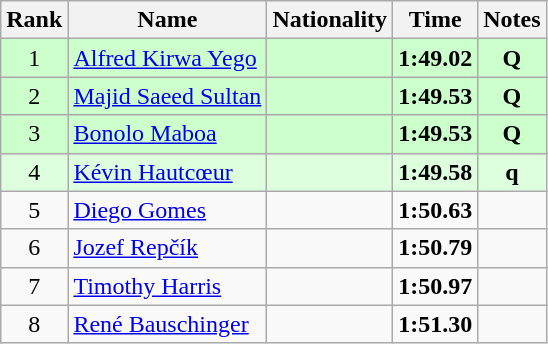<table class="wikitable sortable" style="text-align:center">
<tr>
<th>Rank</th>
<th>Name</th>
<th>Nationality</th>
<th>Time</th>
<th>Notes</th>
</tr>
<tr bgcolor=ccffcc>
<td>1</td>
<td align=left><a href='#'>Alfred Kirwa Yego</a></td>
<td align=left></td>
<td><strong>1:49.02</strong></td>
<td><strong>Q</strong></td>
</tr>
<tr bgcolor=ccffcc>
<td>2</td>
<td align=left><a href='#'>Majid Saeed Sultan</a></td>
<td align=left></td>
<td><strong>1:49.53</strong></td>
<td><strong>Q</strong></td>
</tr>
<tr bgcolor=ccffcc>
<td>3</td>
<td align=left><a href='#'>Bonolo Maboa</a></td>
<td align=left></td>
<td><strong>1:49.53</strong></td>
<td><strong>Q</strong></td>
</tr>
<tr bgcolor=ddffdd>
<td>4</td>
<td align=left><a href='#'>Kévin Hautcœur</a></td>
<td align=left></td>
<td><strong>1:49.58</strong></td>
<td><strong>q</strong></td>
</tr>
<tr>
<td>5</td>
<td align=left><a href='#'>Diego Gomes</a></td>
<td align=left></td>
<td><strong>1:50.63</strong></td>
<td></td>
</tr>
<tr>
<td>6</td>
<td align=left><a href='#'>Jozef Repčík</a></td>
<td align=left></td>
<td><strong>1:50.79</strong></td>
<td></td>
</tr>
<tr>
<td>7</td>
<td align=left><a href='#'>Timothy Harris</a></td>
<td align=left></td>
<td><strong>1:50.97</strong></td>
<td></td>
</tr>
<tr>
<td>8</td>
<td align=left><a href='#'>René Bauschinger</a></td>
<td align=left></td>
<td><strong>1:51.30</strong></td>
<td></td>
</tr>
</table>
